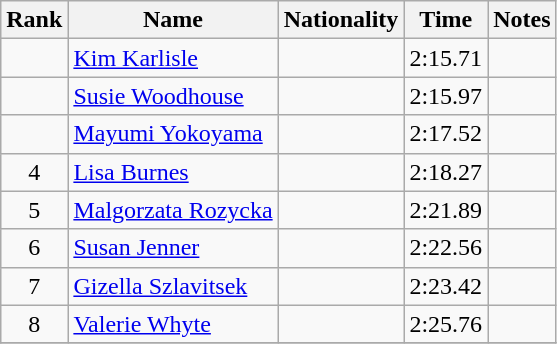<table class="wikitable sortable" style="text-align:center">
<tr>
<th>Rank</th>
<th>Name</th>
<th>Nationality</th>
<th>Time</th>
<th>Notes</th>
</tr>
<tr>
<td></td>
<td align="left"><a href='#'>Kim Karlisle</a></td>
<td align="left"></td>
<td>2:15.71</td>
<td></td>
</tr>
<tr>
<td></td>
<td align="left"><a href='#'>Susie Woodhouse</a></td>
<td align="left"></td>
<td>2:15.97</td>
<td></td>
</tr>
<tr>
<td></td>
<td align="left"><a href='#'>Mayumi Yokoyama</a></td>
<td align="left"></td>
<td>2:17.52</td>
<td></td>
</tr>
<tr>
<td>4</td>
<td align="left"><a href='#'>Lisa Burnes</a></td>
<td align="left"></td>
<td>2:18.27</td>
<td></td>
</tr>
<tr>
<td>5</td>
<td align="left"><a href='#'>Malgorzata Rozycka</a></td>
<td align="left"></td>
<td>2:21.89</td>
<td></td>
</tr>
<tr>
<td>6</td>
<td align="left"><a href='#'>Susan Jenner</a></td>
<td align="left"></td>
<td>2:22.56</td>
<td></td>
</tr>
<tr>
<td>7</td>
<td align="left"><a href='#'>Gizella Szlavitsek</a></td>
<td align="left"></td>
<td>2:23.42</td>
<td></td>
</tr>
<tr>
<td>8</td>
<td align="left"><a href='#'>Valerie Whyte</a></td>
<td align="left"></td>
<td>2:25.76</td>
<td></td>
</tr>
<tr>
</tr>
</table>
